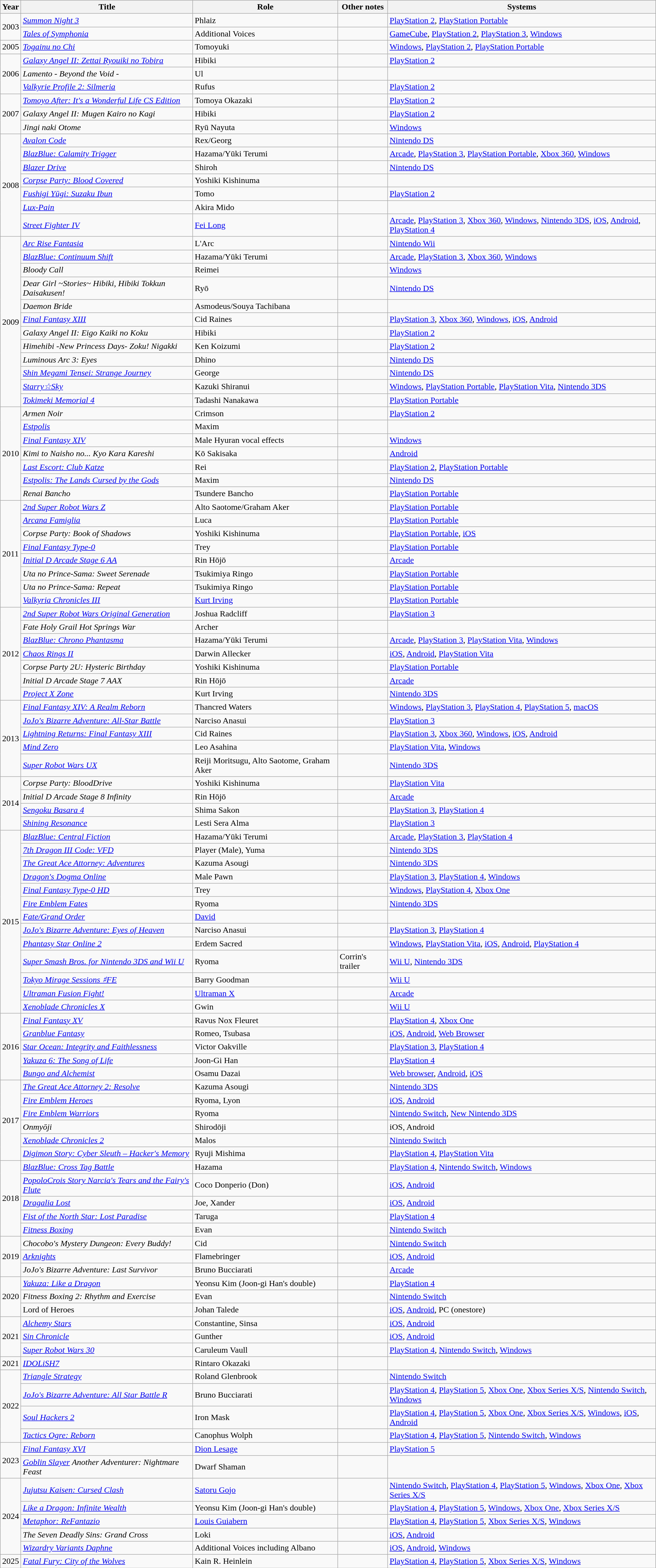<table class="wikitable">
<tr>
<th>Year</th>
<th>Title</th>
<th>Role</th>
<th>Other notes</th>
<th>Systems</th>
</tr>
<tr>
<td rowspan="2">2003</td>
<td><em><a href='#'>Summon Night 3</a></em></td>
<td>Phlaiz</td>
<td></td>
<td><a href='#'>PlayStation 2</a>, <a href='#'>PlayStation Portable</a></td>
</tr>
<tr>
<td><em><a href='#'>Tales of Symphonia</a></em></td>
<td>Additional Voices</td>
<td></td>
<td><a href='#'>GameCube</a>, <a href='#'>PlayStation 2</a>, <a href='#'>PlayStation 3</a>, <a href='#'>Windows</a></td>
</tr>
<tr>
<td>2005</td>
<td><em><a href='#'>Togainu no Chi</a></em></td>
<td>Tomoyuki</td>
<td></td>
<td><a href='#'>Windows</a>, <a href='#'>PlayStation 2</a>, <a href='#'>PlayStation Portable</a></td>
</tr>
<tr>
<td rowspan="3">2006</td>
<td><em><a href='#'>Galaxy Angel II: Zettai Ryouiki no Tobira</a></em></td>
<td>Hibiki</td>
<td></td>
<td><a href='#'>PlayStation 2</a></td>
</tr>
<tr>
<td><em>Lamento - Beyond the Void -</em></td>
<td>Ul</td>
<td></td>
<td></td>
</tr>
<tr>
<td><em><a href='#'>Valkyrie Profile 2: Silmeria</a></em></td>
<td>Rufus</td>
<td></td>
<td><a href='#'>PlayStation 2</a></td>
</tr>
<tr>
<td rowspan="3">2007</td>
<td><em><a href='#'>Tomoyo After: It's a Wonderful Life CS Edition</a></em></td>
<td>Tomoya Okazaki</td>
<td></td>
<td><a href='#'>PlayStation 2</a></td>
</tr>
<tr>
<td><em>Galaxy Angel II: Mugen Kairo no Kagi</em></td>
<td>Hibiki</td>
<td></td>
<td><a href='#'>PlayStation 2</a></td>
</tr>
<tr>
<td><em>Jingi naki Otome</em></td>
<td>Ryū Nayuta</td>
<td></td>
<td><a href='#'>Windows</a></td>
</tr>
<tr>
<td rowspan="7">2008</td>
<td><em><a href='#'>Avalon Code</a></em></td>
<td>Rex/Georg</td>
<td></td>
<td><a href='#'>Nintendo DS</a></td>
</tr>
<tr>
<td><em><a href='#'>BlazBlue: Calamity Trigger</a></em></td>
<td>Hazama/Yūki Terumi</td>
<td></td>
<td><a href='#'>Arcade</a>, <a href='#'>PlayStation 3</a>, <a href='#'>PlayStation Portable</a>, <a href='#'>Xbox 360</a>, <a href='#'>Windows</a></td>
</tr>
<tr>
<td><em><a href='#'>Blazer Drive</a></em></td>
<td>Shiroh</td>
<td></td>
<td><a href='#'>Nintendo DS</a></td>
</tr>
<tr>
<td><em><a href='#'>Corpse Party: Blood Covered</a></em></td>
<td>Yoshiki Kishinuma</td>
<td></td>
<td></td>
</tr>
<tr>
<td><em><a href='#'>Fushigi Yūgi: Suzaku Ibun</a></em></td>
<td>Tomo</td>
<td></td>
<td><a href='#'>PlayStation 2</a></td>
</tr>
<tr>
<td><em><a href='#'>Lux-Pain</a></em></td>
<td>Akira Mido</td>
<td></td>
<td></td>
</tr>
<tr>
<td><em><a href='#'>Street Fighter IV</a></em></td>
<td><a href='#'>Fei Long</a></td>
<td></td>
<td><a href='#'>Arcade</a>, <a href='#'>PlayStation 3</a>, <a href='#'>Xbox 360</a>, <a href='#'>Windows</a>, <a href='#'>Nintendo 3DS</a>, <a href='#'>iOS</a>, <a href='#'>Android</a>, <a href='#'>PlayStation 4</a></td>
</tr>
<tr>
<td rowspan="12">2009</td>
<td><em><a href='#'>Arc Rise Fantasia</a></em></td>
<td>L'Arc</td>
<td></td>
<td><a href='#'>Nintendo Wii</a></td>
</tr>
<tr>
<td><em><a href='#'>BlazBlue: Continuum Shift</a></em></td>
<td>Hazama/Yūki Terumi</td>
<td></td>
<td><a href='#'>Arcade</a>, <a href='#'>PlayStation 3</a>, <a href='#'>Xbox 360</a>, <a href='#'>Windows</a></td>
</tr>
<tr>
<td><em>Bloody Call</em></td>
<td>Reimei</td>
<td></td>
<td><a href='#'>Windows</a></td>
</tr>
<tr>
<td><em>Dear Girl ~Stories~ Hibiki, Hibiki Tokkun Daisakusen!</em></td>
<td>Ryō</td>
<td></td>
<td><a href='#'>Nintendo DS</a></td>
</tr>
<tr>
<td><em>Daemon Bride</em></td>
<td>Asmodeus/Souya Tachibana</td>
<td></td>
<td></td>
</tr>
<tr>
<td><em><a href='#'>Final Fantasy XIII</a></em></td>
<td>Cid Raines</td>
<td></td>
<td><a href='#'>PlayStation 3</a>, <a href='#'>Xbox 360</a>, <a href='#'>Windows</a>, <a href='#'>iOS</a>, <a href='#'>Android</a></td>
</tr>
<tr>
<td><em>Galaxy Angel II: Eigo Kaiki no Koku</em></td>
<td>Hibiki</td>
<td></td>
<td><a href='#'>PlayStation 2</a></td>
</tr>
<tr>
<td><em>Himehibi -New Princess Days- Zoku! Nigakki</em></td>
<td>Ken Koizumi</td>
<td></td>
<td><a href='#'>PlayStation 2</a></td>
</tr>
<tr>
<td><em>Luminous Arc 3: Eyes</em></td>
<td>Dhino</td>
<td></td>
<td><a href='#'>Nintendo DS</a></td>
</tr>
<tr>
<td><em><a href='#'>Shin Megami Tensei: Strange Journey</a></em></td>
<td>George</td>
<td></td>
<td><a href='#'>Nintendo DS</a></td>
</tr>
<tr>
<td><em><a href='#'>Starry☆Sky</a></em></td>
<td>Kazuki Shiranui</td>
<td></td>
<td><a href='#'>Windows</a>, <a href='#'>PlayStation Portable</a>, <a href='#'>PlayStation Vita</a>, <a href='#'>Nintendo 3DS</a></td>
</tr>
<tr>
<td><em><a href='#'>Tokimeki Memorial 4</a></em></td>
<td>Tadashi Nanakawa</td>
<td></td>
<td><a href='#'>PlayStation Portable</a></td>
</tr>
<tr>
<td rowspan="7">2010</td>
<td><em>Armen Noir</em></td>
<td>Crimson</td>
<td></td>
<td><a href='#'>PlayStation 2</a></td>
</tr>
<tr>
<td><em><a href='#'>Estpolis</a></em></td>
<td>Maxim</td>
<td></td>
<td></td>
</tr>
<tr>
<td><em><a href='#'>Final Fantasy XIV</a></em></td>
<td>Male Hyuran vocal effects</td>
<td></td>
<td><a href='#'>Windows</a></td>
</tr>
<tr>
<td><em>Kimi to Naisho no... Kyo Kara Kareshi</em></td>
<td>Kō Sakisaka</td>
<td></td>
<td><a href='#'>Android</a></td>
</tr>
<tr>
<td><em><a href='#'>Last Escort: Club Katze</a></em></td>
<td>Rei</td>
<td></td>
<td><a href='#'>PlayStation 2</a>, <a href='#'>PlayStation Portable</a></td>
</tr>
<tr>
<td><em><a href='#'>Estpolis: The Lands Cursed by the Gods</a></em></td>
<td>Maxim</td>
<td></td>
<td><a href='#'>Nintendo DS</a></td>
</tr>
<tr>
<td><em>Renai Bancho</em></td>
<td>Tsundere Bancho</td>
<td></td>
<td><a href='#'>PlayStation Portable</a></td>
</tr>
<tr>
<td rowspan="8">2011</td>
<td><em><a href='#'>2nd Super Robot Wars Z</a></em></td>
<td>Alto Saotome/Graham Aker</td>
<td></td>
<td><a href='#'>PlayStation Portable</a></td>
</tr>
<tr>
<td><em><a href='#'>Arcana Famiglia</a></em></td>
<td>Luca</td>
<td></td>
<td><a href='#'>PlayStation Portable</a></td>
</tr>
<tr>
<td><em>Corpse Party: Book of Shadows</em></td>
<td>Yoshiki Kishinuma</td>
<td></td>
<td><a href='#'>PlayStation Portable</a>, <a href='#'>iOS</a></td>
</tr>
<tr>
<td><em><a href='#'>Final Fantasy Type-0</a></em></td>
<td>Trey</td>
<td></td>
<td><a href='#'>PlayStation Portable</a></td>
</tr>
<tr>
<td><em><a href='#'>Initial D Arcade Stage 6 AA</a></em></td>
<td>Rin Hōjō</td>
<td></td>
<td><a href='#'>Arcade</a></td>
</tr>
<tr>
<td><em>Uta no Prince-Sama: Sweet Serenade</em></td>
<td>Tsukimiya Ringo</td>
<td></td>
<td><a href='#'>PlayStation Portable</a></td>
</tr>
<tr>
<td><em>Uta no Prince-Sama: Repeat</em></td>
<td>Tsukimiya Ringo</td>
<td></td>
<td><a href='#'>PlayStation Portable</a></td>
</tr>
<tr>
<td><em><a href='#'>Valkyria Chronicles III</a></em></td>
<td><a href='#'>Kurt Irving</a></td>
<td></td>
<td><a href='#'>PlayStation Portable</a></td>
</tr>
<tr>
<td rowspan="7">2012</td>
<td><em><a href='#'>2nd Super Robot Wars Original Generation</a></em></td>
<td>Joshua Radcliff</td>
<td></td>
<td><a href='#'>PlayStation 3</a></td>
</tr>
<tr>
<td><em>Fate Holy Grail Hot Springs War</em></td>
<td>Archer</td>
<td></td>
<td></td>
</tr>
<tr>
<td><em><a href='#'>BlazBlue: Chrono Phantasma</a></em></td>
<td>Hazama/Yūki Terumi</td>
<td></td>
<td><a href='#'>Arcade</a>, <a href='#'>PlayStation 3</a>, <a href='#'>PlayStation Vita</a>, <a href='#'>Windows</a></td>
</tr>
<tr>
<td><em><a href='#'>Chaos Rings II</a></em></td>
<td>Darwin Allecker</td>
<td></td>
<td><a href='#'>iOS</a>, <a href='#'>Android</a>, <a href='#'>PlayStation Vita</a></td>
</tr>
<tr>
<td><em>Corpse Party 2U: Hysteric Birthday</em></td>
<td>Yoshiki Kishinuma</td>
<td></td>
<td><a href='#'>PlayStation Portable</a></td>
</tr>
<tr>
<td><em>Initial D Arcade Stage 7 AAX</em></td>
<td>Rin Hōjō</td>
<td></td>
<td><a href='#'>Arcade</a></td>
</tr>
<tr>
<td><em><a href='#'>Project X Zone</a></em></td>
<td>Kurt Irving</td>
<td></td>
<td><a href='#'>Nintendo 3DS</a></td>
</tr>
<tr>
<td rowspan="5">2013</td>
<td><em><a href='#'>Final Fantasy XIV: A Realm Reborn</a></em></td>
<td>Thancred Waters</td>
<td></td>
<td><a href='#'>Windows</a>, <a href='#'>PlayStation 3</a>, <a href='#'>PlayStation 4</a>, <a href='#'>PlayStation 5</a>, <a href='#'>macOS</a></td>
</tr>
<tr>
<td><em><a href='#'>JoJo's Bizarre Adventure: All-Star Battle</a></em></td>
<td>Narciso Anasui</td>
<td></td>
<td><a href='#'>PlayStation 3</a></td>
</tr>
<tr>
<td><em><a href='#'>Lightning Returns: Final Fantasy XIII</a></em></td>
<td>Cid Raines</td>
<td></td>
<td><a href='#'>PlayStation 3</a>, <a href='#'>Xbox 360</a>, <a href='#'>Windows</a>, <a href='#'>iOS</a>, <a href='#'>Android</a></td>
</tr>
<tr>
<td><em><a href='#'>Mind Zero</a></em></td>
<td>Leo Asahina</td>
<td></td>
<td><a href='#'>PlayStation Vita</a>, <a href='#'>Windows</a></td>
</tr>
<tr>
<td><em><a href='#'>Super Robot Wars UX</a></em></td>
<td>Reiji Moritsugu, Alto Saotome, Graham Aker</td>
<td></td>
<td><a href='#'>Nintendo 3DS</a></td>
</tr>
<tr>
<td rowspan="4">2014</td>
<td><em>Corpse Party: BloodDrive</em></td>
<td>Yoshiki Kishinuma</td>
<td></td>
<td><a href='#'>PlayStation Vita</a></td>
</tr>
<tr>
<td><em>Initial D Arcade Stage 8 Infinity</em></td>
<td>Rin Hōjō</td>
<td></td>
<td><a href='#'>Arcade</a></td>
</tr>
<tr>
<td><em><a href='#'>Sengoku Basara 4</a></em></td>
<td>Shima Sakon</td>
<td></td>
<td><a href='#'>PlayStation 3</a>, <a href='#'>PlayStation 4</a></td>
</tr>
<tr>
<td><em><a href='#'>Shining Resonance</a></em></td>
<td>Lesti Sera Alma</td>
<td></td>
<td><a href='#'>PlayStation 3</a></td>
</tr>
<tr>
<td rowspan="13">2015</td>
<td><em><a href='#'>BlazBlue: Central Fiction</a></em></td>
<td>Hazama/Yūki Terumi</td>
<td></td>
<td><a href='#'>Arcade</a>, <a href='#'>PlayStation 3</a>, <a href='#'>PlayStation 4</a></td>
</tr>
<tr>
<td><em><a href='#'>7th Dragon III Code: VFD</a></em></td>
<td>Player (Male), Yuma</td>
<td></td>
<td><a href='#'>Nintendo 3DS</a></td>
</tr>
<tr>
<td><em><a href='#'>The Great Ace Attorney: Adventures</a></em></td>
<td>Kazuma Asougi</td>
<td></td>
<td><a href='#'>Nintendo 3DS</a></td>
</tr>
<tr>
<td><em><a href='#'>Dragon's Dogma Online</a></em></td>
<td>Male Pawn</td>
<td></td>
<td><a href='#'>PlayStation 3</a>, <a href='#'>PlayStation 4</a>, <a href='#'>Windows</a></td>
</tr>
<tr>
<td><em><a href='#'>Final Fantasy Type-0 HD</a></em></td>
<td>Trey</td>
<td></td>
<td><a href='#'>Windows</a>, <a href='#'>PlayStation 4</a>, <a href='#'>Xbox One</a></td>
</tr>
<tr>
<td><em><a href='#'>Fire Emblem Fates</a></em></td>
<td>Ryoma</td>
<td></td>
<td><a href='#'>Nintendo 3DS</a></td>
</tr>
<tr>
<td><em><a href='#'>Fate/Grand Order</a></em></td>
<td><a href='#'>David</a></td>
<td></td>
<td></td>
</tr>
<tr>
<td><em><a href='#'>JoJo's Bizarre Adventure: Eyes of Heaven</a></em></td>
<td>Narciso Anasui</td>
<td></td>
<td><a href='#'>PlayStation 3</a>, <a href='#'>PlayStation 4</a></td>
</tr>
<tr>
<td><em><a href='#'>Phantasy Star Online 2</a></em></td>
<td>Erdem Sacred</td>
<td></td>
<td><a href='#'>Windows</a>, <a href='#'>PlayStation Vita</a>, <a href='#'>iOS</a>, <a href='#'>Android</a>, <a href='#'>PlayStation 4</a></td>
</tr>
<tr>
<td><em><a href='#'>Super Smash Bros. for Nintendo 3DS and Wii U</a></em></td>
<td>Ryoma</td>
<td>Corrin's trailer</td>
<td><a href='#'>Wii U</a>, <a href='#'>Nintendo 3DS</a></td>
</tr>
<tr>
<td><em><a href='#'>Tokyo Mirage Sessions ♯FE</a></em></td>
<td>Barry Goodman</td>
<td></td>
<td><a href='#'>Wii U</a></td>
</tr>
<tr>
<td><em><a href='#'>Ultraman Fusion Fight!</a></em></td>
<td><a href='#'>Ultraman X</a></td>
<td></td>
<td><a href='#'>Arcade</a></td>
</tr>
<tr>
<td><em><a href='#'>Xenoblade Chronicles X</a></em></td>
<td>Gwin</td>
<td></td>
<td><a href='#'>Wii U</a></td>
</tr>
<tr>
<td rowspan="5">2016</td>
<td><em><a href='#'>Final Fantasy XV</a></em></td>
<td>Ravus Nox Fleuret</td>
<td></td>
<td><a href='#'>PlayStation 4</a>, <a href='#'>Xbox One</a></td>
</tr>
<tr>
<td><em><a href='#'>Granblue Fantasy</a></em></td>
<td>Romeo, Tsubasa</td>
<td></td>
<td><a href='#'>iOS</a>, <a href='#'>Android</a>, <a href='#'>Web Browser</a></td>
</tr>
<tr>
<td><em><a href='#'>Star Ocean: Integrity and Faithlessness</a></em></td>
<td>Victor Oakville</td>
<td></td>
<td><a href='#'>PlayStation 3</a>, <a href='#'>PlayStation 4</a></td>
</tr>
<tr>
<td><em><a href='#'>Yakuza 6: The Song of Life</a></em></td>
<td>Joon-Gi Han</td>
<td></td>
<td><a href='#'>PlayStation 4</a></td>
</tr>
<tr>
<td><em><a href='#'>Bungo and Alchemist</a></em></td>
<td>Osamu Dazai</td>
<td></td>
<td><a href='#'>Web browser</a>, <a href='#'>Android</a>, <a href='#'>iOS</a></td>
</tr>
<tr>
<td rowspan="6">2017</td>
<td><em><a href='#'>The Great Ace Attorney 2: Resolve</a></em></td>
<td>Kazuma Asougi</td>
<td></td>
<td><a href='#'>Nintendo 3DS</a></td>
</tr>
<tr>
<td><em><a href='#'>Fire Emblem Heroes</a></em></td>
<td>Ryoma, Lyon</td>
<td></td>
<td><a href='#'>iOS</a>, <a href='#'>Android</a></td>
</tr>
<tr>
<td><em><a href='#'>Fire Emblem Warriors</a></em></td>
<td>Ryoma</td>
<td></td>
<td><a href='#'>Nintendo Switch</a>, <a href='#'>New Nintendo 3DS</a></td>
</tr>
<tr>
<td><em>Onmyōji</em></td>
<td>Shirodōji</td>
<td></td>
<td>iOS, Android</td>
</tr>
<tr>
<td><em><a href='#'>Xenoblade Chronicles 2</a></em></td>
<td>Malos </td>
<td></td>
<td><a href='#'>Nintendo Switch</a></td>
</tr>
<tr>
<td><em><a href='#'>Digimon Story: Cyber Sleuth – Hacker's Memory</a></em></td>
<td>Ryuji Mishima</td>
<td></td>
<td><a href='#'>PlayStation 4</a>, <a href='#'>PlayStation Vita</a></td>
</tr>
<tr>
<td rowspan="5">2018</td>
<td><em><a href='#'>BlazBlue: Cross Tag Battle</a></em></td>
<td>Hazama</td>
<td></td>
<td><a href='#'>PlayStation 4</a>, <a href='#'>Nintendo Switch</a>, <a href='#'>Windows</a></td>
</tr>
<tr>
<td><em><a href='#'>PopoloCrois Story Narcia's Tears and the Fairy's Flute</a></em></td>
<td>Coco Donperio (Don)</td>
<td></td>
<td><a href='#'>iOS</a>, <a href='#'>Android</a></td>
</tr>
<tr>
<td><em><a href='#'>Dragalia Lost</a></em></td>
<td>Joe, Xander</td>
<td></td>
<td><a href='#'>iOS</a>, <a href='#'>Android</a></td>
</tr>
<tr>
<td><em><a href='#'>Fist of the North Star: Lost Paradise</a></em></td>
<td>Taruga</td>
<td></td>
<td><a href='#'>PlayStation 4</a></td>
</tr>
<tr>
<td><em><a href='#'>Fitness Boxing</a></em></td>
<td>Evan</td>
<td></td>
<td><a href='#'>Nintendo Switch</a></td>
</tr>
<tr>
<td rowspan="3">2019</td>
<td><em>Chocobo's Mystery Dungeon: Every Buddy!</em></td>
<td>Cid</td>
<td></td>
<td><a href='#'>Nintendo Switch</a></td>
</tr>
<tr>
<td><em><a href='#'>Arknights</a></em></td>
<td>Flamebringer</td>
<td></td>
<td><a href='#'>iOS</a>, <a href='#'>Android</a></td>
</tr>
<tr>
<td><em>JoJo's Bizarre Adventure: Last Survivor</em></td>
<td>Bruno Bucciarati</td>
<td></td>
<td><a href='#'>Arcade</a></td>
</tr>
<tr>
<td rowspan="3">2020</td>
<td><em><a href='#'>Yakuza: Like a Dragon</a></em></td>
<td>Yeonsu Kim (Joon-gi Han's double)</td>
<td></td>
<td><a href='#'>PlayStation 4</a></td>
</tr>
<tr>
<td><em>Fitness Boxing 2: Rhythm and Exercise</em></td>
<td>Evan</td>
<td></td>
<td><a href='#'>Nintendo Switch</a></td>
</tr>
<tr>
<td>Lord of Heroes</td>
<td>Johan Talede </td>
<td></td>
<td><a href='#'>iOS</a>, <a href='#'>Android</a>, PC (onestore)</td>
</tr>
<tr>
<td rowspan="3">2021</td>
<td><em><a href='#'>Alchemy Stars</a></em></td>
<td>Constantine, Sinsa</td>
<td></td>
<td><a href='#'>iOS</a>, <a href='#'>Android</a></td>
</tr>
<tr>
<td><em><a href='#'>Sin Chronicle</a></em></td>
<td>Gunther</td>
<td></td>
<td><a href='#'>iOS</a>, <a href='#'>Android</a></td>
</tr>
<tr>
<td><em><a href='#'>Super Robot Wars 30</a></em></td>
<td>Caruleum Vaull</td>
<td></td>
<td><a href='#'>PlayStation 4</a>, <a href='#'>Nintendo Switch</a>, <a href='#'>Windows</a></td>
</tr>
<tr>
<td>2021</td>
<td><em><a href='#'>IDOLiSH7</a></em></td>
<td>Rintaro Okazaki</td>
<td></td>
<td></td>
</tr>
<tr>
<td rowspan="4">2022</td>
<td><em><a href='#'>Triangle Strategy</a></em></td>
<td>Roland Glenbrook</td>
<td></td>
<td><a href='#'>Nintendo Switch</a></td>
</tr>
<tr>
<td><em><a href='#'>JoJo's Bizarre Adventure: All Star Battle R</a></em></td>
<td>Bruno Bucciarati</td>
<td></td>
<td><a href='#'>PlayStation 4</a>, <a href='#'>PlayStation 5</a>, <a href='#'>Xbox One</a>, <a href='#'>Xbox Series X/S</a>, <a href='#'>Nintendo Switch</a>, <a href='#'>Windows</a></td>
</tr>
<tr>
<td><em><a href='#'>Soul Hackers 2</a></em></td>
<td>Iron Mask</td>
<td></td>
<td><a href='#'>PlayStation 4</a>, <a href='#'>PlayStation 5</a>, <a href='#'>Xbox One</a>, <a href='#'>Xbox Series X/S</a>, <a href='#'>Windows</a>, <a href='#'>iOS</a>, <a href='#'>Android</a></td>
</tr>
<tr>
<td><em><a href='#'>Tactics Ogre: Reborn</a></em></td>
<td>Canophus Wolph</td>
<td></td>
<td><a href='#'>PlayStation 4</a>, <a href='#'>PlayStation 5</a>, <a href='#'>Nintendo Switch</a>, <a href='#'>Windows</a></td>
</tr>
<tr>
<td rowspan="2">2023</td>
<td><em><a href='#'>Final Fantasy XVI</a></em></td>
<td><a href='#'>Dion Lesage</a></td>
<td></td>
<td><a href='#'>PlayStation 5</a></td>
</tr>
<tr>
<td><em><a href='#'>Goblin Slayer</a> Another Adventurer: Nightmare Feast</em></td>
<td>Dwarf Shaman</td>
<td></td>
<td></td>
</tr>
<tr>
<td rowspan="5">2024</td>
<td><em><a href='#'>Jujutsu Kaisen: Cursed Clash</a></em></td>
<td><a href='#'>Satoru Gojo</a></td>
<td></td>
<td><a href='#'>Nintendo Switch</a>, <a href='#'>PlayStation 4</a>, <a href='#'>PlayStation 5</a>, <a href='#'>Windows</a>, <a href='#'>Xbox One</a>, <a href='#'>Xbox Series X/S</a></td>
</tr>
<tr>
<td><em><a href='#'>Like a Dragon: Infinite Wealth</a></em></td>
<td>Yeonsu Kim (Joon-gi Han's double)</td>
<td></td>
<td><a href='#'>PlayStation 4</a>, <a href='#'>PlayStation 5</a>, <a href='#'>Windows</a>, <a href='#'>Xbox One</a>, <a href='#'>Xbox Series X/S</a></td>
</tr>
<tr>
<td><em><a href='#'>Metaphor: ReFantazio</a></em></td>
<td><a href='#'>Louis Guiabern</a></td>
<td></td>
<td><a href='#'>PlayStation 4</a>, <a href='#'>PlayStation 5</a>, <a href='#'>Xbox Series X/S</a>, <a href='#'>Windows</a></td>
</tr>
<tr>
<td><em>The Seven Deadly Sins: Grand Cross</em></td>
<td>Loki</td>
<td></td>
<td><a href='#'>iOS</a>, <a href='#'>Android</a></td>
</tr>
<tr>
<td><em><a href='#'>Wizardry Variants Daphne</a></em></td>
<td>Additional Voices including Albano</td>
<td></td>
<td><a href='#'>iOS</a>, <a href='#'>Android</a>, <a href='#'>Windows</a></td>
</tr>
<tr>
<td rowspan="1">2025</td>
<td><em><a href='#'>Fatal Fury: City of the Wolves</a></em></td>
<td>Kain R. Heinlein</td>
<td></td>
<td><a href='#'>PlayStation 4</a>, <a href='#'>PlayStation 5</a>, <a href='#'>Xbox Series X/S</a>, <a href='#'>Windows</a></td>
</tr>
</table>
